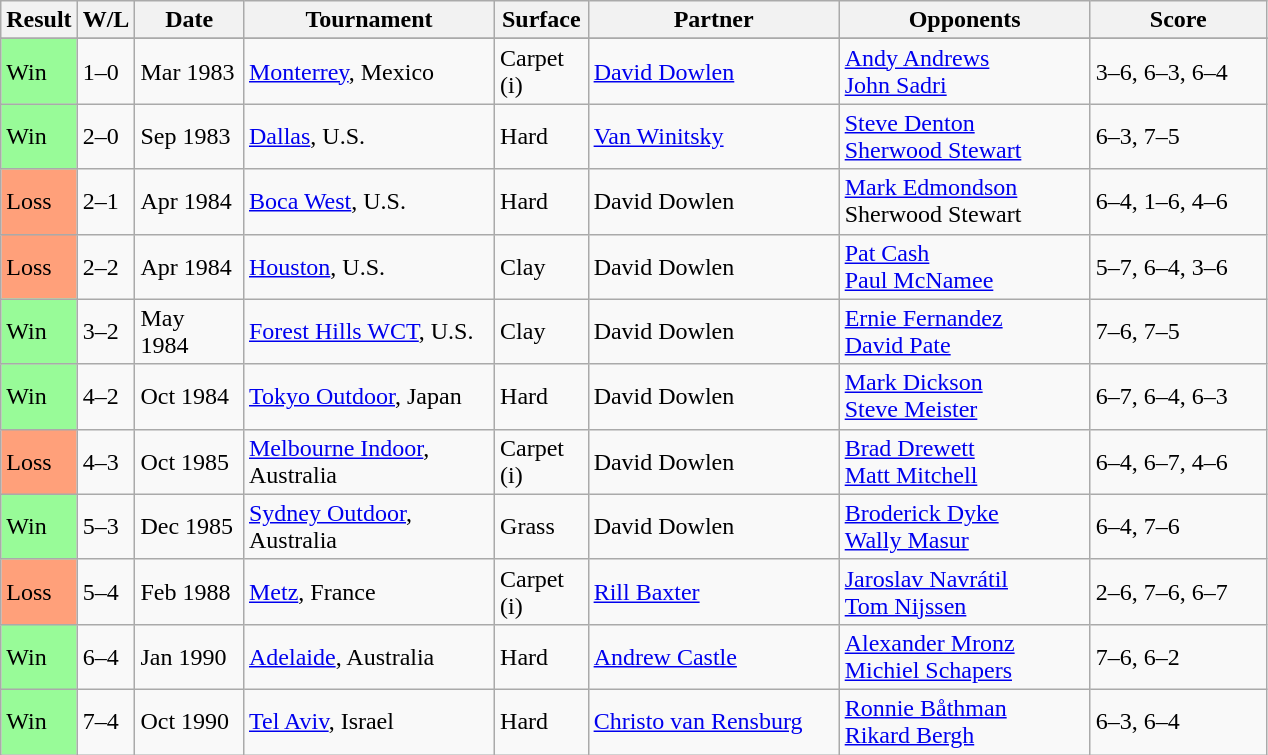<table class="sortable wikitable">
<tr>
<th>Result</th>
<th style="width:30px" class="unsortable">W/L</th>
<th style="width:65px">Date</th>
<th style="width:160px">Tournament</th>
<th style="width:55px">Surface</th>
<th style="width:160px">Partner</th>
<th style="width:160px">Opponents</th>
<th style="width:110px" class="unsortable">Score</th>
</tr>
<tr>
</tr>
<tr>
<td style="background:#98fb98;">Win</td>
<td>1–0</td>
<td>Mar 1983</td>
<td><a href='#'>Monterrey</a>, Mexico</td>
<td>Carpet (i)</td>
<td> <a href='#'>David Dowlen</a></td>
<td> <a href='#'>Andy Andrews</a> <br>  <a href='#'>John Sadri</a></td>
<td>3–6, 6–3, 6–4</td>
</tr>
<tr>
<td style="background:#98fb98;">Win</td>
<td>2–0</td>
<td>Sep 1983</td>
<td><a href='#'>Dallas</a>, U.S.</td>
<td>Hard</td>
<td> <a href='#'>Van Winitsky</a></td>
<td> <a href='#'>Steve Denton</a> <br>  <a href='#'>Sherwood Stewart</a></td>
<td>6–3, 7–5</td>
</tr>
<tr>
<td style="background:#ffa07a;">Loss</td>
<td>2–1</td>
<td>Apr 1984</td>
<td><a href='#'>Boca West</a>, U.S.</td>
<td>Hard</td>
<td> David Dowlen</td>
<td> <a href='#'>Mark Edmondson</a> <br>  Sherwood Stewart</td>
<td>6–4, 1–6, 4–6</td>
</tr>
<tr>
<td style="background:#ffa07a;">Loss</td>
<td>2–2</td>
<td>Apr 1984</td>
<td><a href='#'>Houston</a>, U.S.</td>
<td>Clay</td>
<td> David Dowlen</td>
<td> <a href='#'>Pat Cash</a> <br>  <a href='#'>Paul McNamee</a></td>
<td>5–7, 6–4, 3–6</td>
</tr>
<tr>
<td style="background:#98fb98;">Win</td>
<td>3–2</td>
<td>May 1984</td>
<td><a href='#'>Forest Hills WCT</a>, U.S.</td>
<td>Clay</td>
<td> David Dowlen</td>
<td> <a href='#'>Ernie Fernandez</a> <br>  <a href='#'>David Pate</a></td>
<td>7–6, 7–5</td>
</tr>
<tr>
<td style="background:#98fb98;">Win</td>
<td>4–2</td>
<td>Oct 1984</td>
<td><a href='#'>Tokyo Outdoor</a>, Japan</td>
<td>Hard</td>
<td> David Dowlen</td>
<td> <a href='#'>Mark Dickson</a> <br>  <a href='#'>Steve Meister</a></td>
<td>6–7, 6–4, 6–3</td>
</tr>
<tr>
<td style="background:#ffa07a;">Loss</td>
<td>4–3</td>
<td>Oct 1985</td>
<td><a href='#'>Melbourne Indoor</a>, Australia</td>
<td>Carpet (i)</td>
<td> David Dowlen</td>
<td> <a href='#'>Brad Drewett</a> <br>  <a href='#'>Matt Mitchell</a></td>
<td>6–4, 6–7, 4–6</td>
</tr>
<tr>
<td style="background:#98fb98;">Win</td>
<td>5–3</td>
<td>Dec 1985</td>
<td><a href='#'>Sydney Outdoor</a>, Australia</td>
<td>Grass</td>
<td> David Dowlen</td>
<td> <a href='#'>Broderick Dyke</a> <br>  <a href='#'>Wally Masur</a></td>
<td>6–4, 7–6</td>
</tr>
<tr>
<td style="background:#ffa07a;">Loss</td>
<td>5–4</td>
<td>Feb 1988</td>
<td><a href='#'>Metz</a>, France</td>
<td>Carpet (i)</td>
<td> <a href='#'>Rill Baxter</a></td>
<td> <a href='#'>Jaroslav Navrátil</a> <br>  <a href='#'>Tom Nijssen</a></td>
<td>2–6, 7–6, 6–7</td>
</tr>
<tr>
<td style="background:#98fb98;">Win</td>
<td>6–4</td>
<td>Jan 1990</td>
<td><a href='#'>Adelaide</a>, Australia</td>
<td>Hard</td>
<td> <a href='#'>Andrew Castle</a></td>
<td> <a href='#'>Alexander Mronz</a> <br>  <a href='#'>Michiel Schapers</a></td>
<td>7–6, 6–2</td>
</tr>
<tr>
<td style="background:#98fb98;">Win</td>
<td>7–4</td>
<td>Oct 1990</td>
<td><a href='#'>Tel Aviv</a>, Israel</td>
<td>Hard</td>
<td> <a href='#'>Christo van Rensburg</a></td>
<td> <a href='#'>Ronnie Båthman</a> <br>  <a href='#'>Rikard Bergh</a></td>
<td>6–3, 6–4</td>
</tr>
</table>
